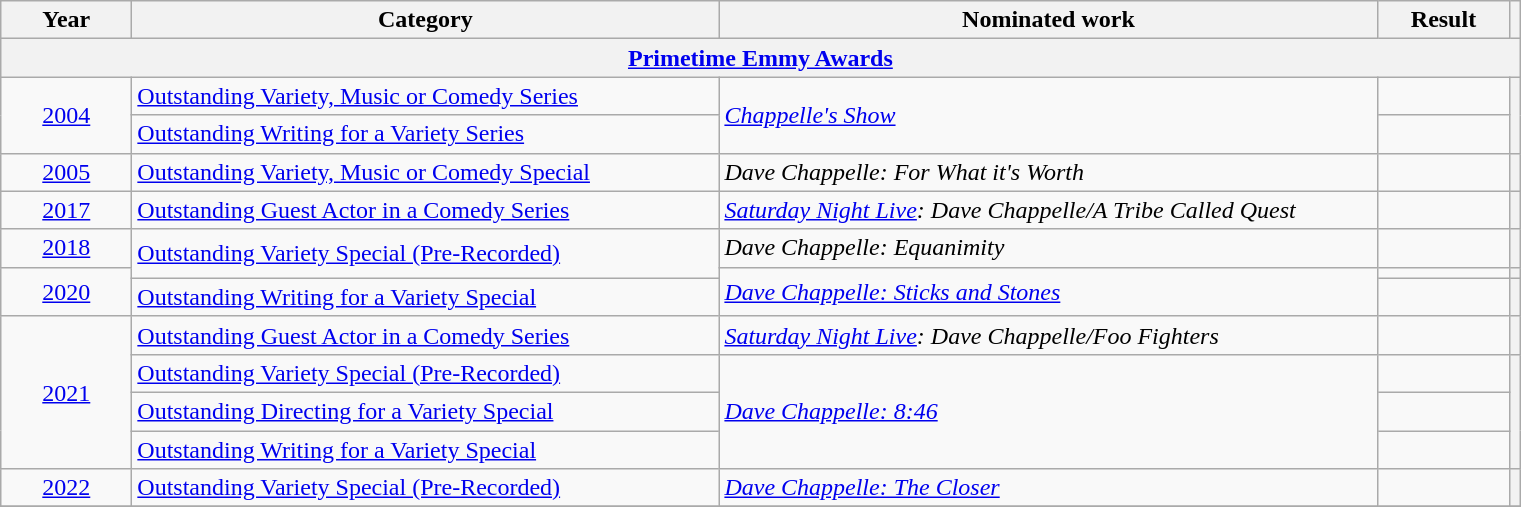<table class=wikitable>
<tr>
<th scope="col" style="width:5em;">Year</th>
<th scope="col" style="width:24em;">Category</th>
<th scope="col" style="width:27em;">Nominated work</th>
<th scope="col" style="width:5em;">Result</th>
<th></th>
</tr>
<tr>
<th colspan=5><a href='#'>Primetime Emmy Awards</a></th>
</tr>
<tr>
<td style="text-align:center;", rowspan="2"><a href='#'>2004</a></td>
<td><a href='#'>Outstanding Variety, Music or Comedy Series</a></td>
<td rowspan="2"><em><a href='#'>Chappelle's Show</a></em></td>
<td></td>
<th style="text-align:center;" rowspan="2"></th>
</tr>
<tr>
<td><a href='#'>Outstanding Writing for a Variety Series</a></td>
<td></td>
</tr>
<tr>
<td style="text-align:center;"><a href='#'>2005</a></td>
<td><a href='#'>Outstanding Variety, Music or Comedy Special</a></td>
<td><em>Dave Chappelle: For What it's Worth</em></td>
<td></td>
<th style="text-align:center;"></th>
</tr>
<tr>
<td style="text-align:center;"><a href='#'>2017</a></td>
<td><a href='#'>Outstanding Guest Actor in a Comedy Series</a></td>
<td><em><a href='#'>Saturday Night Live</a>: Dave Chappelle/A Tribe Called Quest</em></td>
<td></td>
<th style="text-align:center;"></th>
</tr>
<tr>
<td style="text-align:center;"><a href='#'>2018</a></td>
<td rowspan="2"><a href='#'>Outstanding Variety Special (Pre-Recorded)</a></td>
<td><em>Dave Chappelle: Equanimity</em></td>
<td></td>
<th style="text-align:center;"></th>
</tr>
<tr>
<td style="text-align:center;", rowspan="2"><a href='#'>2020</a></td>
<td rowspan="2"><em><a href='#'>Dave Chappelle: Sticks and Stones</a></em></td>
<td></td>
<th style="text-align:center;"></th>
</tr>
<tr>
<td><a href='#'>Outstanding Writing for a Variety Special</a></td>
<td></td>
<th style="text-align:center;"></th>
</tr>
<tr>
<td style="text-align:center;", rowspan="4"><a href='#'>2021</a></td>
<td><a href='#'>Outstanding Guest Actor in a Comedy Series</a></td>
<td><em><a href='#'>Saturday Night Live</a>: Dave Chappelle/Foo Fighters</em></td>
<td></td>
<th style="text-align:center;"></th>
</tr>
<tr>
<td><a href='#'>Outstanding Variety Special (Pre-Recorded)</a></td>
<td rowspan="3"><em><a href='#'>Dave Chappelle: 8:46</a></em></td>
<td></td>
<th style="text-align:center;" rowspan="3"></th>
</tr>
<tr>
<td><a href='#'>Outstanding Directing for a Variety Special</a></td>
<td></td>
</tr>
<tr>
<td><a href='#'>Outstanding Writing for a Variety Special</a></td>
<td></td>
</tr>
<tr>
<td style="text-align:center;"><a href='#'>2022</a></td>
<td><a href='#'>Outstanding Variety Special (Pre-Recorded)</a></td>
<td><em><a href='#'>Dave Chappelle: The Closer</a></em></td>
<td></td>
<th style="text-align:center;"></th>
</tr>
<tr>
</tr>
</table>
